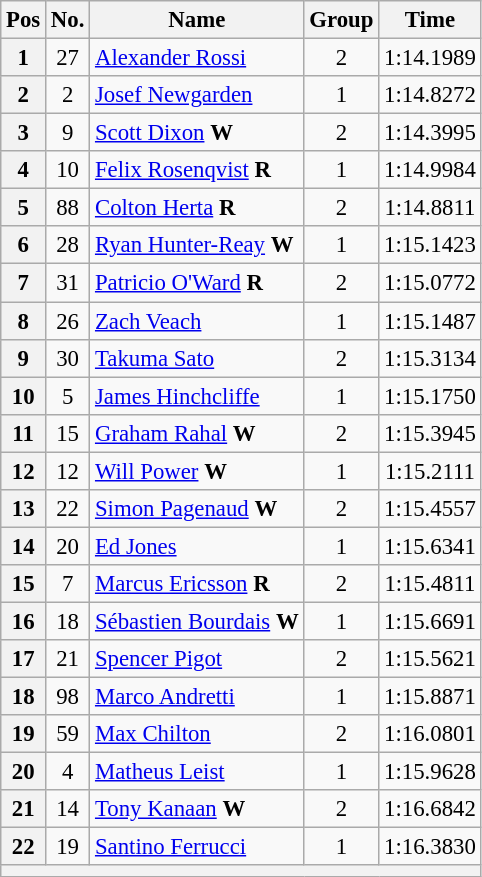<table class="wikitable sortable" style="text-align:center; font-size: 95%;">
<tr>
<th>Pos</th>
<th>No.</th>
<th>Name</th>
<th>Group</th>
<th>Time</th>
</tr>
<tr>
<th scope="row">1</th>
<td>27</td>
<td align="left"> <a href='#'>Alexander Rossi</a></td>
<td>2</td>
<td>1:14.1989</td>
</tr>
<tr>
<th scope="row">2</th>
<td>2</td>
<td align="left"> <a href='#'>Josef Newgarden</a></td>
<td>1</td>
<td>1:14.8272</td>
</tr>
<tr>
<th scope="row">3</th>
<td>9</td>
<td align="left"> <a href='#'>Scott Dixon</a> <strong><span>W</span></strong></td>
<td>2</td>
<td>1:14.3995</td>
</tr>
<tr>
<th scope="row">4</th>
<td>10</td>
<td align="left"> <a href='#'>Felix Rosenqvist</a> <strong><span>R</span></strong></td>
<td>1</td>
<td>1:14.9984</td>
</tr>
<tr>
<th scope="row">5</th>
<td>88</td>
<td align="left"> <a href='#'>Colton Herta</a> <strong><span>R</span></strong></td>
<td>2</td>
<td>1:14.8811</td>
</tr>
<tr>
<th scope="row">6</th>
<td>28</td>
<td align="left"> <a href='#'>Ryan Hunter-Reay</a> <strong><span>W</span></strong></td>
<td>1</td>
<td>1:15.1423</td>
</tr>
<tr>
<th scope="row">7</th>
<td>31</td>
<td align="left"> <a href='#'>Patricio O'Ward</a> <strong><span>R</span></strong></td>
<td>2</td>
<td>1:15.0772</td>
</tr>
<tr>
<th scope="row">8</th>
<td>26</td>
<td align="left"> <a href='#'>Zach Veach</a></td>
<td>1</td>
<td>1:15.1487</td>
</tr>
<tr>
<th scope="row">9</th>
<td>30</td>
<td align="left"> <a href='#'>Takuma Sato</a></td>
<td>2</td>
<td>1:15.3134</td>
</tr>
<tr>
<th scope="row">10</th>
<td>5</td>
<td align="left"> <a href='#'>James Hinchcliffe</a></td>
<td>1</td>
<td>1:15.1750</td>
</tr>
<tr>
<th scope="row">11</th>
<td>15</td>
<td align="left"> <a href='#'>Graham Rahal</a> <strong><span>W</span></strong></td>
<td>2</td>
<td>1:15.3945</td>
</tr>
<tr>
<th scope="row">12</th>
<td>12</td>
<td align="left"> <a href='#'>Will Power</a> <strong><span>W</span></strong></td>
<td>1</td>
<td>1:15.2111</td>
</tr>
<tr>
<th scope="row">13</th>
<td>22</td>
<td align="left"> <a href='#'>Simon Pagenaud</a> <strong><span>W</span></strong></td>
<td>2</td>
<td>1:15.4557</td>
</tr>
<tr>
<th scope="row">14</th>
<td>20</td>
<td align="left"> <a href='#'>Ed Jones</a></td>
<td>1</td>
<td>1:15.6341</td>
</tr>
<tr>
<th scope="row">15</th>
<td>7</td>
<td align="left"> <a href='#'>Marcus Ericsson</a> <strong><span>R</span></strong></td>
<td>2</td>
<td>1:15.4811</td>
</tr>
<tr>
<th scope="row">16</th>
<td>18</td>
<td align="left"> <a href='#'>Sébastien Bourdais</a> <strong><span>W</span></strong></td>
<td>1</td>
<td>1:15.6691</td>
</tr>
<tr>
<th scope="row">17</th>
<td>21</td>
<td align="left"> <a href='#'>Spencer Pigot</a></td>
<td>2</td>
<td>1:15.5621</td>
</tr>
<tr>
<th scope="row">18</th>
<td>98</td>
<td align="left"> <a href='#'>Marco Andretti</a></td>
<td>1</td>
<td>1:15.8871</td>
</tr>
<tr>
<th scope="row">19</th>
<td>59</td>
<td align="left"> <a href='#'>Max Chilton</a></td>
<td>2</td>
<td>1:16.0801</td>
</tr>
<tr>
<th scope="row">20</th>
<td>4</td>
<td align="left"> <a href='#'>Matheus Leist</a></td>
<td>1</td>
<td>1:15.9628</td>
</tr>
<tr>
<th scope="row">21</th>
<td>14</td>
<td align="left"> <a href='#'>Tony Kanaan</a> <strong><span>W</span></strong></td>
<td>2</td>
<td>1:16.6842</td>
</tr>
<tr>
<th scope="row">22</th>
<td>19</td>
<td align="left"> <a href='#'>Santino Ferrucci</a></td>
<td>1</td>
<td>1:16.3830</td>
</tr>
<tr>
<th colspan="9" align="center"></th>
</tr>
</table>
